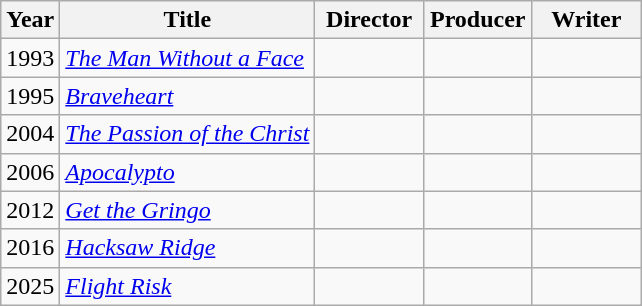<table class="wikitable sortable">
<tr>
<th scope="col">Year</th>
<th scope="col">Title</th>
<th scope="col" width="65">Director</th>
<th scope="col" width="65">Producer</th>
<th scope="col" width="65">Writer</th>
</tr>
<tr>
<td>1993</td>
<td><em><a href='#'>The Man Without a Face</a></em></td>
<td></td>
<td></td>
<td></td>
</tr>
<tr>
<td>1995</td>
<td><em><a href='#'>Braveheart</a></em></td>
<td></td>
<td></td>
<td></td>
</tr>
<tr>
<td>2004</td>
<td><em><a href='#'>The Passion of the Christ</a></em></td>
<td></td>
<td></td>
<td></td>
</tr>
<tr>
<td>2006</td>
<td><em><a href='#'>Apocalypto</a></em></td>
<td></td>
<td></td>
<td></td>
</tr>
<tr>
<td>2012</td>
<td><em><a href='#'>Get the Gringo</a></em></td>
<td></td>
<td></td>
<td></td>
</tr>
<tr>
<td>2016</td>
<td><em><a href='#'>Hacksaw Ridge</a></em></td>
<td></td>
<td></td>
<td></td>
</tr>
<tr>
<td>2025</td>
<td><em><a href='#'>Flight Risk</a></em></td>
<td></td>
<td></td>
<td></td>
</tr>
</table>
